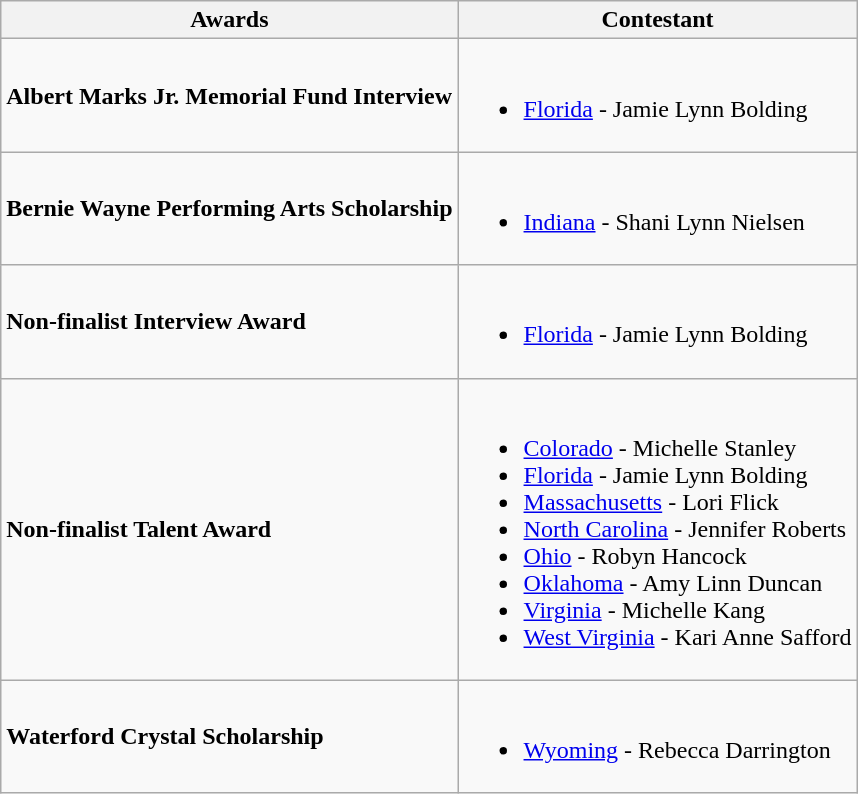<table class="wikitable">
<tr>
<th>Awards</th>
<th>Contestant</th>
</tr>
<tr>
<td><strong>Albert Marks Jr. Memorial Fund Interview</strong></td>
<td><br><ul><li> <a href='#'>Florida</a> - Jamie Lynn Bolding</li></ul></td>
</tr>
<tr>
<td><strong>Bernie Wayne Performing Arts Scholarship</strong></td>
<td><br><ul><li> <a href='#'>Indiana</a> - Shani Lynn Nielsen</li></ul></td>
</tr>
<tr>
<td><strong>Non-finalist Interview Award</strong></td>
<td><br><ul><li> <a href='#'>Florida</a> - Jamie Lynn Bolding</li></ul></td>
</tr>
<tr>
<td><strong>Non-finalist Talent Award</strong></td>
<td><br><ul><li> <a href='#'>Colorado</a> - Michelle Stanley</li><li> <a href='#'>Florida</a> - Jamie Lynn Bolding</li><li> <a href='#'>Massachusetts</a> - Lori Flick</li><li> <a href='#'>North Carolina</a> - Jennifer Roberts</li><li> <a href='#'>Ohio</a> - Robyn Hancock</li><li> <a href='#'>Oklahoma</a> - Amy Linn Duncan</li><li> <a href='#'>Virginia</a> - Michelle Kang</li><li> <a href='#'>West Virginia</a> - Kari Anne Safford</li></ul></td>
</tr>
<tr>
<td><strong>Waterford Crystal Scholarship</strong></td>
<td><br><ul><li> <a href='#'>Wyoming</a> - Rebecca Darrington</li></ul></td>
</tr>
</table>
